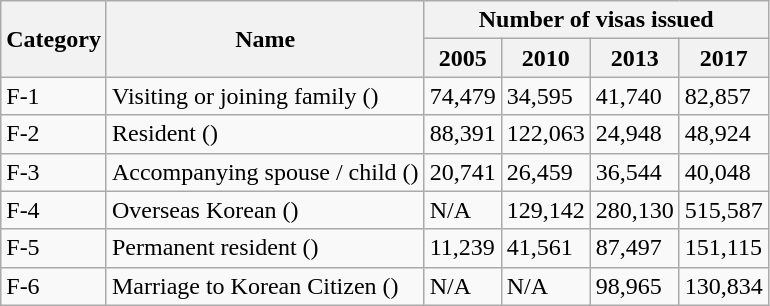<table class="wikitable">
<tr>
<th rowspan="2">Category</th>
<th rowspan="2">Name</th>
<th colspan="4">Number of visas issued</th>
</tr>
<tr>
<th>2005</th>
<th>2010</th>
<th>2013</th>
<th>2017</th>
</tr>
<tr>
<td>F-1</td>
<td>Visiting or joining family ()</td>
<td>74,479</td>
<td>34,595</td>
<td>41,740</td>
<td>82,857</td>
</tr>
<tr>
<td>F-2</td>
<td>Resident ()</td>
<td>88,391</td>
<td>122,063</td>
<td>24,948</td>
<td>48,924</td>
</tr>
<tr>
<td>F-3</td>
<td>Accompanying spouse / child ()</td>
<td>20,741</td>
<td>26,459</td>
<td>36,544</td>
<td>40,048</td>
</tr>
<tr>
<td>F-4</td>
<td>Overseas Korean ()</td>
<td>N/A</td>
<td>129,142</td>
<td>280,130</td>
<td>515,587</td>
</tr>
<tr>
<td>F-5</td>
<td>Permanent resident ()</td>
<td>11,239</td>
<td>41,561</td>
<td>87,497</td>
<td>151,115</td>
</tr>
<tr>
<td>F-6</td>
<td>Marriage to Korean Citizen ()</td>
<td>N/A</td>
<td>N/A</td>
<td>98,965</td>
<td>130,834</td>
</tr>
</table>
